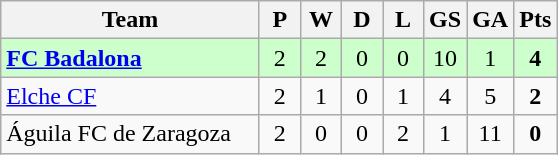<table class=wikitable style="text-align: center;">
<tr>
<th width=165>Team</th>
<th width=20>P</th>
<th width=20>W</th>
<th width=20>D</th>
<th width=20>L</th>
<th width=20>GS</th>
<th width=20>GA</th>
<th width=20>Pts</th>
</tr>
<tr bgcolor="#CCFFCC">
<td align=left><strong><a href='#'>FC Badalona</a></strong></td>
<td>2</td>
<td>2</td>
<td>0</td>
<td>0</td>
<td>10</td>
<td>1</td>
<td><strong>4</strong></td>
</tr>
<tr>
<td align=left><a href='#'>Elche CF</a></td>
<td>2</td>
<td>1</td>
<td>0</td>
<td>1</td>
<td>4</td>
<td>5</td>
<td><strong>2</strong></td>
</tr>
<tr>
<td align=left>Águila FC de Zaragoza</td>
<td>2</td>
<td>0</td>
<td>0</td>
<td>2</td>
<td>1</td>
<td>11</td>
<td><strong>0</strong></td>
</tr>
</table>
